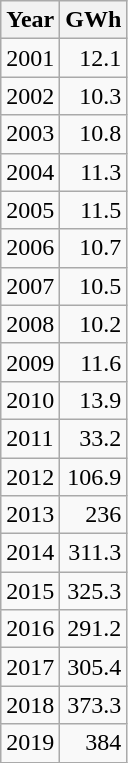<table class=wikitable>
<tr>
<th>Year</th>
<th>GWh</th>
</tr>
<tr>
<td>2001</td>
<td align=right>12.1</td>
</tr>
<tr>
<td>2002</td>
<td align=right>10.3</td>
</tr>
<tr>
<td>2003</td>
<td align=right>10.8</td>
</tr>
<tr>
<td>2004</td>
<td align=right>11.3</td>
</tr>
<tr>
<td>2005</td>
<td align=right>11.5</td>
</tr>
<tr>
<td>2006</td>
<td align=right>10.7</td>
</tr>
<tr>
<td>2007</td>
<td align=right>10.5</td>
</tr>
<tr>
<td>2008</td>
<td align=right>10.2</td>
</tr>
<tr>
<td>2009</td>
<td align=right>11.6</td>
</tr>
<tr>
<td>2010</td>
<td align=right>13.9</td>
</tr>
<tr>
<td>2011</td>
<td align=right>33.2</td>
</tr>
<tr>
<td>2012</td>
<td align=right>106.9</td>
</tr>
<tr>
<td>2013</td>
<td align=right>236</td>
</tr>
<tr>
<td>2014</td>
<td align=right>311.3</td>
</tr>
<tr>
<td>2015</td>
<td align=right>325.3</td>
</tr>
<tr>
<td>2016</td>
<td align=right>291.2</td>
</tr>
<tr>
<td>2017</td>
<td align=right>305.4</td>
</tr>
<tr>
<td>2018</td>
<td align=right>373.3</td>
</tr>
<tr>
<td>2019</td>
<td align=right>384</td>
</tr>
</table>
